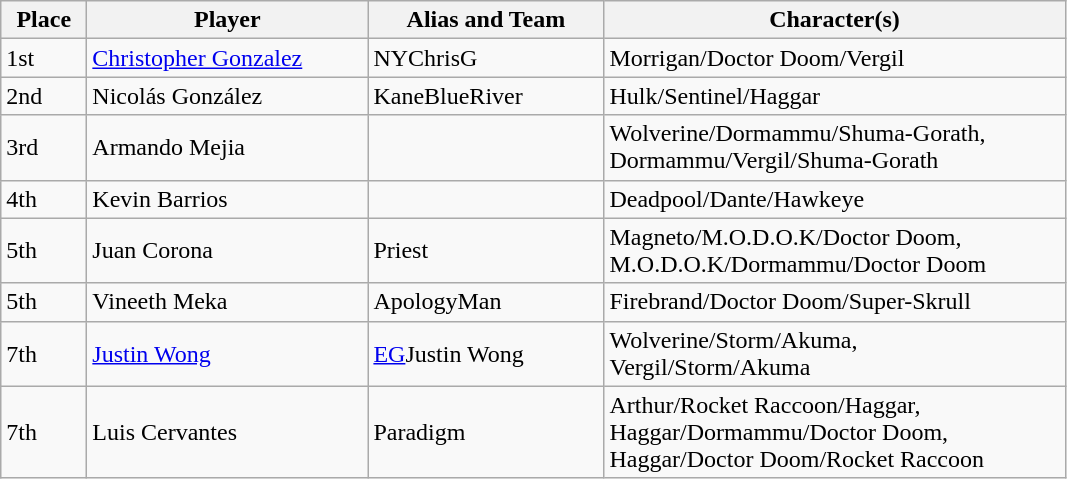<table class="wikitable">
<tr>
<th style="width:50px;">Place</th>
<th style="width:180px;">Player</th>
<th style="width:150px;">Alias and Team</th>
<th style="width:300px;">Character(s)</th>
</tr>
<tr>
<td>1st</td>
<td> <a href='#'>Christopher Gonzalez</a></td>
<td>NYChrisG</td>
<td>Morrigan/Doctor Doom/Vergil</td>
</tr>
<tr>
<td>2nd</td>
<td> Nicolás González</td>
<td>KaneBlueRiver</td>
<td>Hulk/Sentinel/Haggar</td>
</tr>
<tr>
<td>3rd</td>
<td> Armando Mejia</td>
<td></td>
<td>Wolverine/Dormammu/Shuma-Gorath, Dormammu/Vergil/Shuma-Gorath</td>
</tr>
<tr>
<td>4th</td>
<td> Kevin Barrios</td>
<td></td>
<td>Deadpool/Dante/Hawkeye</td>
</tr>
<tr>
<td>5th</td>
<td> Juan Corona</td>
<td>Priest</td>
<td>Magneto/M.O.D.O.K/Doctor Doom, M.O.D.O.K/Dormammu/Doctor Doom</td>
</tr>
<tr>
<td>5th</td>
<td> Vineeth Meka</td>
<td>ApologyMan</td>
<td>Firebrand/Doctor Doom/Super-Skrull</td>
</tr>
<tr>
<td>7th</td>
<td> <a href='#'>Justin Wong</a></td>
<td><a href='#'>EG</a>Justin Wong</td>
<td>Wolverine/Storm/Akuma, Vergil/Storm/Akuma</td>
</tr>
<tr>
<td>7th</td>
<td> Luis Cervantes</td>
<td>Paradigm</td>
<td>Arthur/Rocket Raccoon/Haggar, Haggar/Dormammu/Doctor Doom, Haggar/Doctor Doom/Rocket Raccoon</td>
</tr>
</table>
